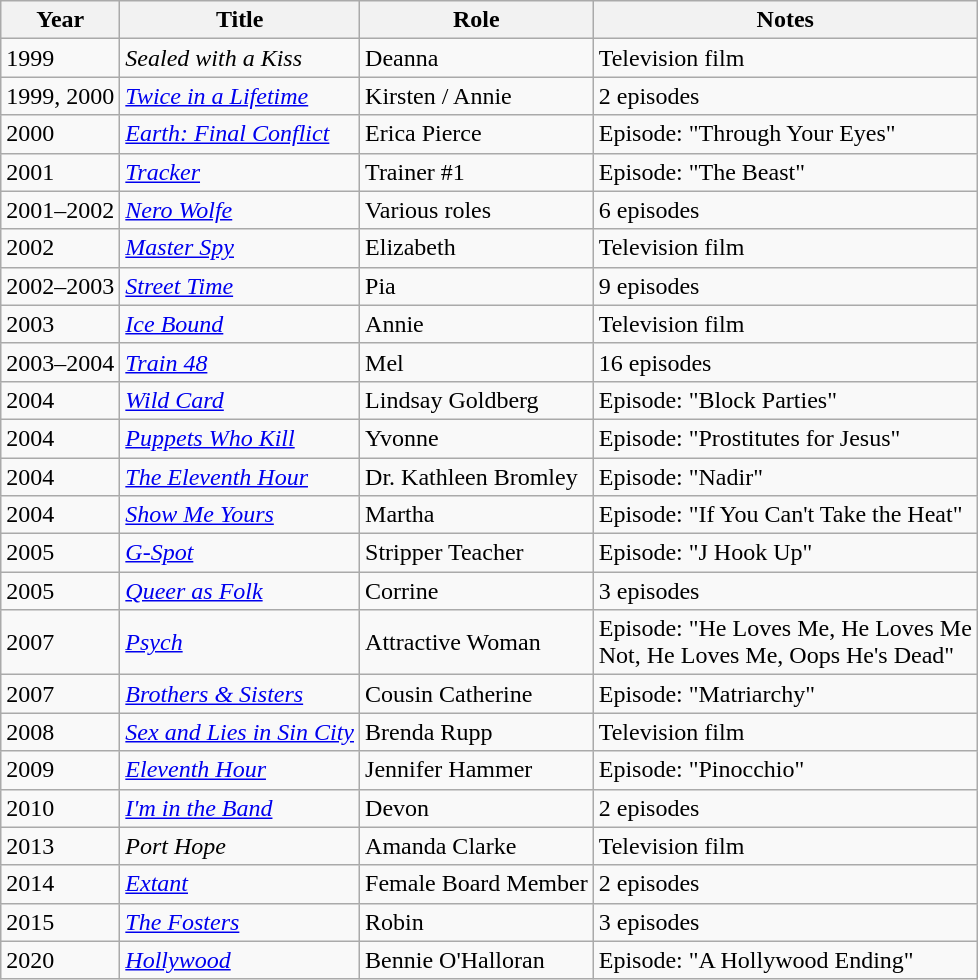<table class="wikitable sortable">
<tr>
<th>Year</th>
<th>Title</th>
<th>Role</th>
<th class="unsortable">Notes</th>
</tr>
<tr>
<td>1999</td>
<td><em>Sealed with a Kiss</em></td>
<td>Deanna</td>
<td>Television film</td>
</tr>
<tr>
<td>1999, 2000</td>
<td><a href='#'><em>Twice in a Lifetime</em></a></td>
<td>Kirsten / Annie</td>
<td>2 episodes</td>
</tr>
<tr>
<td>2000</td>
<td><em><a href='#'>Earth: Final Conflict</a></em></td>
<td>Erica Pierce</td>
<td>Episode: "Through Your Eyes"</td>
</tr>
<tr>
<td>2001</td>
<td><a href='#'><em>Tracker</em></a></td>
<td>Trainer #1</td>
<td>Episode: "The Beast"</td>
</tr>
<tr>
<td>2001–2002</td>
<td><a href='#'><em>Nero Wolfe</em></a></td>
<td>Various roles</td>
<td>6 episodes</td>
</tr>
<tr>
<td>2002</td>
<td><a href='#'><em>Master Spy</em></a></td>
<td>Elizabeth</td>
<td>Television film</td>
</tr>
<tr>
<td>2002–2003</td>
<td><em><a href='#'>Street Time</a></em></td>
<td>Pia</td>
<td>9 episodes</td>
</tr>
<tr>
<td>2003</td>
<td><a href='#'><em>Ice Bound</em></a></td>
<td>Annie</td>
<td>Television film</td>
</tr>
<tr>
<td>2003–2004</td>
<td><em><a href='#'>Train 48</a></em></td>
<td>Mel</td>
<td>16 episodes</td>
</tr>
<tr>
<td>2004</td>
<td><a href='#'><em>Wild Card</em></a></td>
<td>Lindsay Goldberg</td>
<td>Episode: "Block Parties"</td>
</tr>
<tr>
<td>2004</td>
<td><em><a href='#'>Puppets Who Kill</a></em></td>
<td>Yvonne</td>
<td>Episode: "Prostitutes for Jesus"</td>
</tr>
<tr>
<td>2004</td>
<td data-sort-value="Eleventh Hour, The"><a href='#'><em>The Eleventh Hour</em></a></td>
<td>Dr. Kathleen Bromley</td>
<td>Episode: "Nadir"</td>
</tr>
<tr>
<td>2004</td>
<td><em><a href='#'>Show Me Yours</a></em></td>
<td>Martha</td>
<td>Episode: "If You Can't Take the Heat"</td>
</tr>
<tr>
<td>2005</td>
<td><a href='#'><em>G-Spot</em></a></td>
<td>Stripper Teacher</td>
<td>Episode: "J Hook Up"</td>
</tr>
<tr>
<td>2005</td>
<td><a href='#'><em>Queer as Folk</em></a></td>
<td>Corrine</td>
<td>3 episodes</td>
</tr>
<tr>
<td>2007</td>
<td><em><a href='#'>Psych</a></em></td>
<td>Attractive Woman</td>
<td>Episode: "He Loves Me, He Loves Me<br>Not, He Loves Me, Oops He's Dead"</td>
</tr>
<tr>
<td>2007</td>
<td><a href='#'><em>Brothers & Sisters</em></a></td>
<td>Cousin Catherine</td>
<td>Episode: "Matriarchy"</td>
</tr>
<tr>
<td>2008</td>
<td><em><a href='#'>Sex and Lies in Sin City</a></em></td>
<td>Brenda Rupp</td>
<td>Television film</td>
</tr>
<tr>
<td>2009</td>
<td><a href='#'><em>Eleventh Hour</em></a></td>
<td>Jennifer Hammer</td>
<td>Episode: "Pinocchio"</td>
</tr>
<tr>
<td>2010</td>
<td><em><a href='#'>I'm in the Band</a></em></td>
<td>Devon</td>
<td>2 episodes</td>
</tr>
<tr>
<td>2013</td>
<td><em>Port Hope</em></td>
<td>Amanda Clarke</td>
<td>Television film</td>
</tr>
<tr>
<td>2014</td>
<td><a href='#'><em>Extant</em></a></td>
<td>Female Board Member</td>
<td>2 episodes</td>
</tr>
<tr>
<td>2015</td>
<td data-sort-value="Fosters, The"><a href='#'><em>The Fosters</em></a></td>
<td>Robin</td>
<td>3 episodes</td>
</tr>
<tr>
<td>2020</td>
<td><a href='#'><em>Hollywood</em></a></td>
<td>Bennie O'Halloran</td>
<td>Episode: "A Hollywood Ending"</td>
</tr>
</table>
